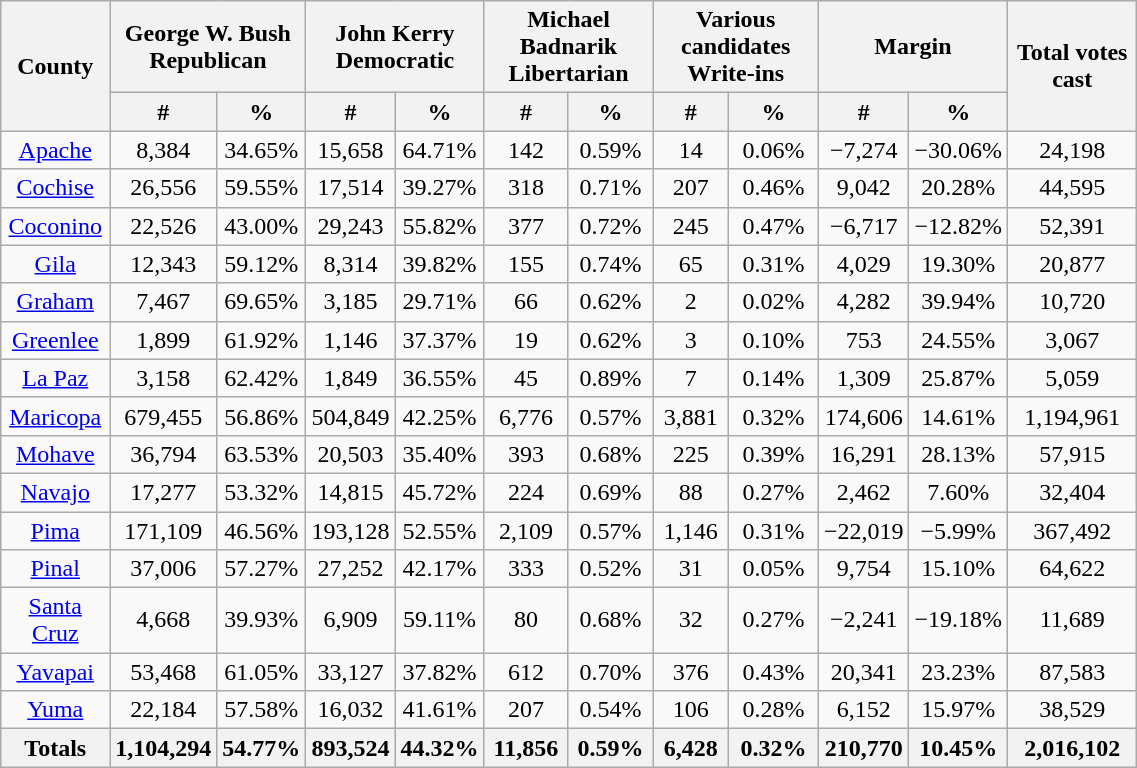<table width="60%" class="wikitable sortable">
<tr>
<th style="text-align:center;" rowspan="2">County</th>
<th style="text-align:center;" colspan="2">George W. Bush<br>Republican</th>
<th style="text-align:center;" colspan="2">John Kerry<br>Democratic</th>
<th colspan="2" style="text-align:center;">Michael Badnarik<br>Libertarian</th>
<th colspan="2" style="text-align:center;">Various candidates<br>Write-ins</th>
<th style="text-align:center;" colspan="2">Margin</th>
<th style="text-align:center;" rowspan="2">Total votes cast</th>
</tr>
<tr>
<th style="text-align:center;" data-sort-type="number">#</th>
<th style="text-align:center;" data-sort-type="number">%</th>
<th style="text-align:center;" data-sort-type="number">#</th>
<th style="text-align:center;" data-sort-type="number">%</th>
<th style="text-align:center;" data-sort-type="number">#</th>
<th style="text-align:center;" data-sort-type="number">%</th>
<th style="text-align:center;" data-sort-type="number">#</th>
<th style="text-align:center;" data-sort-type="number">%</th>
<th style="text-align:center;" data-sort-type="number">#</th>
<th style="text-align:center;" data-sort-type="number">%</th>
</tr>
<tr style="text-align:center;">
<td><a href='#'>Apache</a></td>
<td>8,384</td>
<td>34.65%</td>
<td>15,658</td>
<td>64.71%</td>
<td>142</td>
<td>0.59%</td>
<td>14</td>
<td>0.06%</td>
<td>−7,274</td>
<td>−30.06%</td>
<td>24,198</td>
</tr>
<tr style="text-align:center;">
<td><a href='#'>Cochise</a></td>
<td>26,556</td>
<td>59.55%</td>
<td>17,514</td>
<td>39.27%</td>
<td>318</td>
<td>0.71%</td>
<td>207</td>
<td>0.46%</td>
<td>9,042</td>
<td>20.28%</td>
<td>44,595</td>
</tr>
<tr style="text-align:center;">
<td><a href='#'>Coconino</a></td>
<td>22,526</td>
<td>43.00%</td>
<td>29,243</td>
<td>55.82%</td>
<td>377</td>
<td>0.72%</td>
<td>245</td>
<td>0.47%</td>
<td>−6,717</td>
<td>−12.82%</td>
<td>52,391</td>
</tr>
<tr style="text-align:center;">
<td><a href='#'>Gila</a></td>
<td>12,343</td>
<td>59.12%</td>
<td>8,314</td>
<td>39.82%</td>
<td>155</td>
<td>0.74%</td>
<td>65</td>
<td>0.31%</td>
<td>4,029</td>
<td>19.30%</td>
<td>20,877</td>
</tr>
<tr style="text-align:center;">
<td><a href='#'>Graham</a></td>
<td>7,467</td>
<td>69.65%</td>
<td>3,185</td>
<td>29.71%</td>
<td>66</td>
<td>0.62%</td>
<td>2</td>
<td>0.02%</td>
<td>4,282</td>
<td>39.94%</td>
<td>10,720</td>
</tr>
<tr style="text-align:center;">
<td><a href='#'>Greenlee</a></td>
<td>1,899</td>
<td>61.92%</td>
<td>1,146</td>
<td>37.37%</td>
<td>19</td>
<td>0.62%</td>
<td>3</td>
<td>0.10%</td>
<td>753</td>
<td>24.55%</td>
<td>3,067</td>
</tr>
<tr style="text-align:center;">
<td><a href='#'>La Paz</a></td>
<td>3,158</td>
<td>62.42%</td>
<td>1,849</td>
<td>36.55%</td>
<td>45</td>
<td>0.89%</td>
<td>7</td>
<td>0.14%</td>
<td>1,309</td>
<td>25.87%</td>
<td>5,059</td>
</tr>
<tr style="text-align:center;">
<td><a href='#'>Maricopa</a></td>
<td>679,455</td>
<td>56.86%</td>
<td>504,849</td>
<td>42.25%</td>
<td>6,776</td>
<td>0.57%</td>
<td>3,881</td>
<td>0.32%</td>
<td>174,606</td>
<td>14.61%</td>
<td>1,194,961</td>
</tr>
<tr style="text-align:center;">
<td><a href='#'>Mohave</a></td>
<td>36,794</td>
<td>63.53%</td>
<td>20,503</td>
<td>35.40%</td>
<td>393</td>
<td>0.68%</td>
<td>225</td>
<td>0.39%</td>
<td>16,291</td>
<td>28.13%</td>
<td>57,915</td>
</tr>
<tr style="text-align:center;">
<td><a href='#'>Navajo</a></td>
<td>17,277</td>
<td>53.32%</td>
<td>14,815</td>
<td>45.72%</td>
<td>224</td>
<td>0.69%</td>
<td>88</td>
<td>0.27%</td>
<td>2,462</td>
<td>7.60%</td>
<td>32,404</td>
</tr>
<tr style="text-align:center;">
<td><a href='#'>Pima</a></td>
<td>171,109</td>
<td>46.56%</td>
<td>193,128</td>
<td>52.55%</td>
<td>2,109</td>
<td>0.57%</td>
<td>1,146</td>
<td>0.31%</td>
<td>−22,019</td>
<td>−5.99%</td>
<td>367,492</td>
</tr>
<tr style="text-align:center;">
<td><a href='#'>Pinal</a></td>
<td>37,006</td>
<td>57.27%</td>
<td>27,252</td>
<td>42.17%</td>
<td>333</td>
<td>0.52%</td>
<td>31</td>
<td>0.05%</td>
<td>9,754</td>
<td>15.10%</td>
<td>64,622</td>
</tr>
<tr style="text-align:center;">
<td><a href='#'>Santa Cruz</a></td>
<td>4,668</td>
<td>39.93%</td>
<td>6,909</td>
<td>59.11%</td>
<td>80</td>
<td>0.68%</td>
<td>32</td>
<td>0.27%</td>
<td>−2,241</td>
<td>−19.18%</td>
<td>11,689</td>
</tr>
<tr style="text-align:center;">
<td><a href='#'>Yavapai</a></td>
<td>53,468</td>
<td>61.05%</td>
<td>33,127</td>
<td>37.82%</td>
<td>612</td>
<td>0.70%</td>
<td>376</td>
<td>0.43%</td>
<td>20,341</td>
<td>23.23%</td>
<td>87,583</td>
</tr>
<tr style="text-align:center;">
<td><a href='#'>Yuma</a></td>
<td>22,184</td>
<td>57.58%</td>
<td>16,032</td>
<td>41.61%</td>
<td>207</td>
<td>0.54%</td>
<td>106</td>
<td>0.28%</td>
<td>6,152</td>
<td>15.97%</td>
<td>38,529</td>
</tr>
<tr style="text-align:center;">
<th>Totals</th>
<th>1,104,294</th>
<th>54.77%</th>
<th>893,524</th>
<th>44.32%</th>
<th>11,856</th>
<th>0.59%</th>
<th>6,428</th>
<th>0.32%</th>
<th>210,770</th>
<th>10.45%</th>
<th>2,016,102</th>
</tr>
</table>
